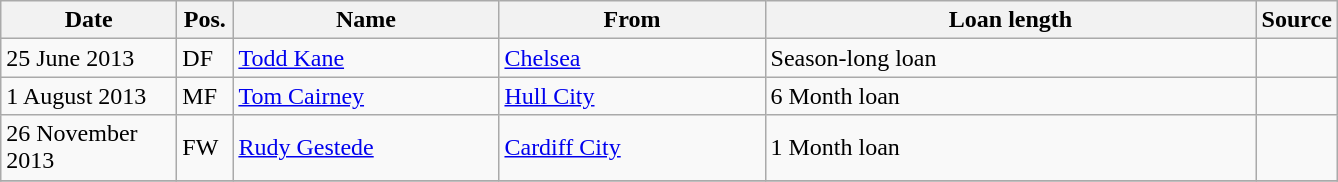<table class="wikitable">
<tr>
<th width= 110>Date</th>
<th width= 30>Pos.</th>
<th width= 170>Name</th>
<th width= 170>From</th>
<th width= 320>Loan length</th>
<th width= 30>Source</th>
</tr>
<tr>
<td>25 June 2013</td>
<td>DF</td>
<td> <a href='#'>Todd Kane</a></td>
<td> <a href='#'>Chelsea</a></td>
<td>Season-long loan</td>
<td></td>
</tr>
<tr>
<td>1 August 2013</td>
<td>MF</td>
<td> <a href='#'>Tom Cairney</a></td>
<td> <a href='#'>Hull City</a></td>
<td>6 Month loan</td>
<td></td>
</tr>
<tr>
<td>26 November 2013</td>
<td>FW</td>
<td> <a href='#'>Rudy Gestede</a></td>
<td> <a href='#'>Cardiff City</a></td>
<td>1 Month loan</td>
<td></td>
</tr>
<tr>
</tr>
</table>
